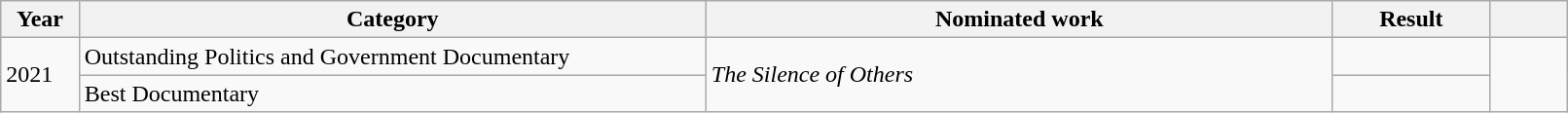<table class="wikitable" style="width:85%;">
<tr>
<th width=5%>Year</th>
<th style="width:40%;">Category</th>
<th style="width:40%;">Nominated work</th>
<th style="width:10%;">Result</th>
<th width=5%></th>
</tr>
<tr>
<td rowspan="2">2021</td>
<td>Outstanding Politics and Government Documentary</td>
<td rowspan="2"><em>The Silence of Others</em></td>
<td></td>
<td rowspan="2"></td>
</tr>
<tr>
<td>Best Documentary</td>
<td></td>
</tr>
</table>
